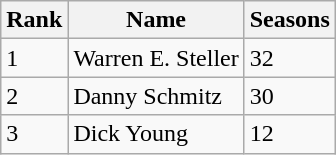<table class="wikitable">
<tr>
<th>Rank</th>
<th>Name</th>
<th>Seasons</th>
</tr>
<tr>
<td>1</td>
<td>Warren E. Steller</td>
<td>32</td>
</tr>
<tr>
<td>2</td>
<td>Danny Schmitz</td>
<td>30</td>
</tr>
<tr>
<td>3</td>
<td>Dick Young</td>
<td>12</td>
</tr>
</table>
